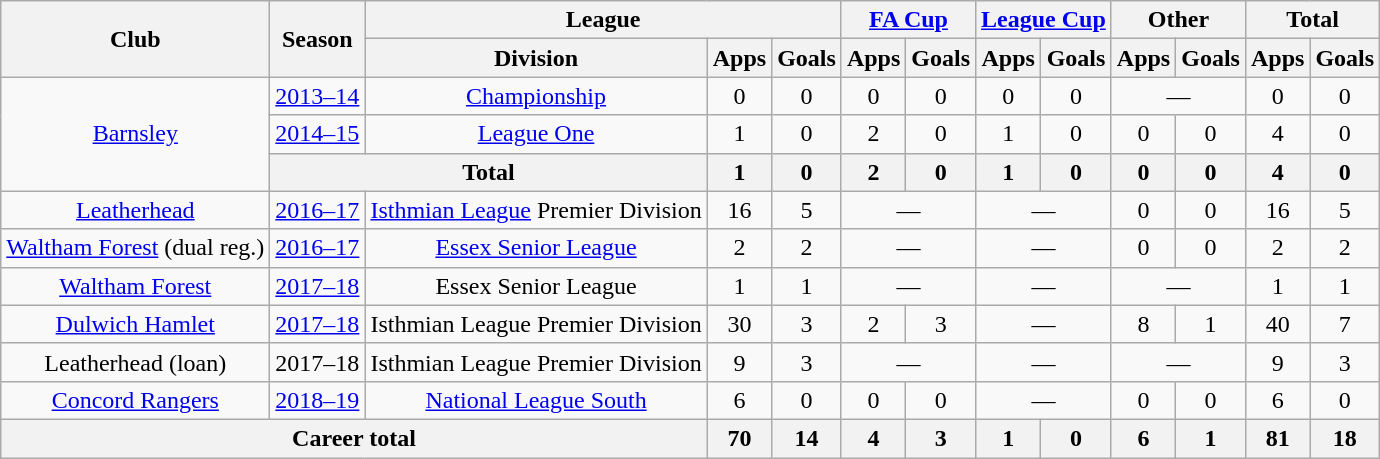<table class="wikitable" style="text-align: center;">
<tr>
<th rowspan="2">Club</th>
<th rowspan="2">Season</th>
<th colspan="3">League</th>
<th colspan="2"><a href='#'>FA Cup</a></th>
<th colspan="2"><a href='#'>League Cup</a></th>
<th colspan="2">Other</th>
<th colspan="2">Total</th>
</tr>
<tr>
<th>Division</th>
<th>Apps</th>
<th>Goals</th>
<th>Apps</th>
<th>Goals</th>
<th>Apps</th>
<th>Goals</th>
<th>Apps</th>
<th>Goals</th>
<th>Apps</th>
<th>Goals</th>
</tr>
<tr>
<td rowspan="3" valign="center"><a href='#'>Barnsley</a></td>
<td><a href='#'>2013–14</a></td>
<td><a href='#'>Championship</a></td>
<td>0</td>
<td>0</td>
<td>0</td>
<td>0</td>
<td>0</td>
<td>0</td>
<td colspan="2">—</td>
<td>0</td>
<td>0</td>
</tr>
<tr>
<td><a href='#'>2014–15</a></td>
<td><a href='#'>League One</a></td>
<td>1</td>
<td>0</td>
<td>2</td>
<td>0</td>
<td>1</td>
<td>0</td>
<td>0</td>
<td>0</td>
<td>4</td>
<td>0</td>
</tr>
<tr>
<th colspan="2">Total</th>
<th>1</th>
<th>0</th>
<th>2</th>
<th>0</th>
<th>1</th>
<th>0</th>
<th>0</th>
<th>0</th>
<th>4</th>
<th>0</th>
</tr>
<tr>
<td rowspan="1" valign="center"><a href='#'>Leatherhead</a></td>
<td><a href='#'>2016–17</a></td>
<td><a href='#'>Isthmian League</a> Premier Division</td>
<td>16</td>
<td>5</td>
<td colspan="2">—</td>
<td colspan="2">—</td>
<td>0</td>
<td>0</td>
<td>16</td>
<td>5</td>
</tr>
<tr>
<td rowspan="1" valign="center"><a href='#'>Waltham Forest</a> (dual reg.)</td>
<td><a href='#'>2016–17</a></td>
<td><a href='#'>Essex Senior League</a></td>
<td>2</td>
<td>2</td>
<td colspan="2">—</td>
<td colspan="2">—</td>
<td>0</td>
<td>0</td>
<td>2</td>
<td>2</td>
</tr>
<tr>
<td rowspan="1" valign="center"><a href='#'>Waltham Forest</a></td>
<td><a href='#'>2017–18</a></td>
<td>Essex Senior League</td>
<td>1</td>
<td>1</td>
<td colspan="2">—</td>
<td colspan="2">—</td>
<td colspan="2">—</td>
<td>1</td>
<td>1</td>
</tr>
<tr>
<td rowspan="1" valign="center"><a href='#'>Dulwich Hamlet</a></td>
<td><a href='#'>2017–18</a></td>
<td>Isthmian League Premier Division</td>
<td>30</td>
<td>3</td>
<td>2</td>
<td>3</td>
<td colspan="2">—</td>
<td>8</td>
<td>1</td>
<td>40</td>
<td>7</td>
</tr>
<tr>
<td rowspan="1" valign="center">Leatherhead (loan)</td>
<td>2017–18</td>
<td>Isthmian League Premier Division</td>
<td>9</td>
<td>3</td>
<td colspan="2">—</td>
<td colspan="2">—</td>
<td colspan="2">—</td>
<td>9</td>
<td>3</td>
</tr>
<tr>
<td rowspan="1" valign="center"><a href='#'>Concord Rangers</a></td>
<td><a href='#'>2018–19</a></td>
<td><a href='#'>National League South</a></td>
<td>6</td>
<td>0</td>
<td>0</td>
<td>0</td>
<td colspan="2">—</td>
<td>0</td>
<td>0</td>
<td>6</td>
<td>0</td>
</tr>
<tr>
<th colspan="3">Career total</th>
<th>70</th>
<th>14</th>
<th>4</th>
<th>3</th>
<th>1</th>
<th>0</th>
<th>6</th>
<th>1</th>
<th>81</th>
<th>18</th>
</tr>
</table>
